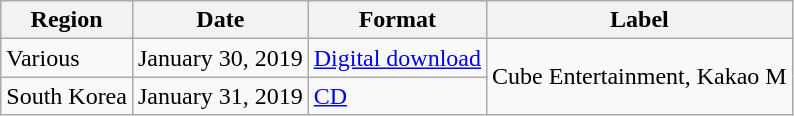<table class="wikitable">
<tr>
<th>Region</th>
<th>Date</th>
<th>Format</th>
<th>Label</th>
</tr>
<tr>
<td>Various</td>
<td>January 30, 2019</td>
<td><a href='#'>Digital download</a></td>
<td rowspan="2">Cube Entertainment, Kakao M</td>
</tr>
<tr>
<td>South Korea</td>
<td>January 31, 2019</td>
<td><a href='#'>CD</a></td>
</tr>
</table>
